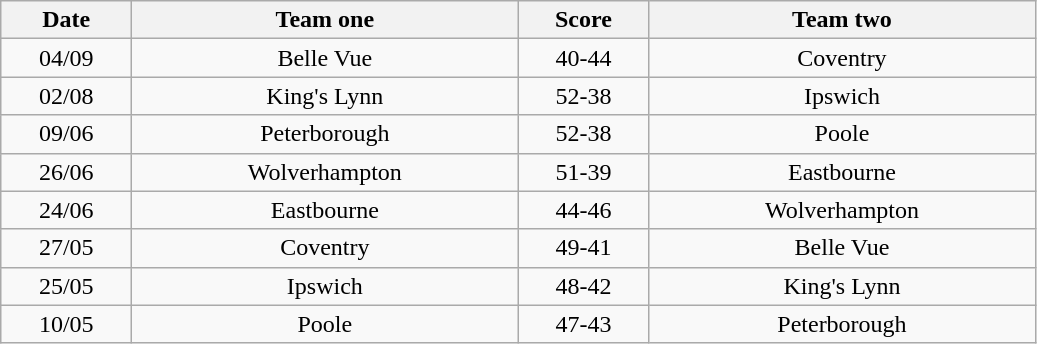<table class="wikitable" style="text-align: center">
<tr>
<th width=80>Date</th>
<th width=250>Team one</th>
<th width=80>Score</th>
<th width=250>Team two</th>
</tr>
<tr>
<td>04/09</td>
<td>Belle Vue</td>
<td>40-44</td>
<td>Coventry</td>
</tr>
<tr>
<td>02/08</td>
<td>King's Lynn</td>
<td>52-38</td>
<td>Ipswich</td>
</tr>
<tr>
<td>09/06</td>
<td>Peterborough</td>
<td>52-38</td>
<td>Poole</td>
</tr>
<tr>
<td>26/06</td>
<td>Wolverhampton</td>
<td>51-39</td>
<td>Eastbourne</td>
</tr>
<tr>
<td>24/06</td>
<td>Eastbourne</td>
<td>44-46</td>
<td>Wolverhampton</td>
</tr>
<tr>
<td>27/05</td>
<td>Coventry</td>
<td>49-41</td>
<td>Belle Vue</td>
</tr>
<tr>
<td>25/05</td>
<td>Ipswich</td>
<td>48-42</td>
<td>King's Lynn</td>
</tr>
<tr>
<td>10/05</td>
<td>Poole</td>
<td>47-43</td>
<td>Peterborough</td>
</tr>
</table>
